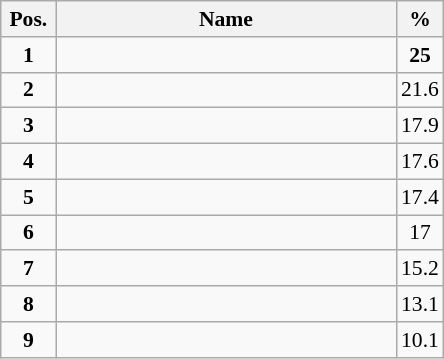<table class="wikitable" style="text-align:center; font-size:90%;">
<tr>
<th width=30px>Pos.</th>
<th width=220px>Name</th>
<th width=20px>%</th>
</tr>
<tr>
<td><strong>1</strong></td>
<td align=left><strong></strong></td>
<td><strong>25</strong></td>
</tr>
<tr>
<td><strong>2</strong></td>
<td align=left></td>
<td>21.6</td>
</tr>
<tr>
<td><strong>3</strong></td>
<td align=left></td>
<td>17.9</td>
</tr>
<tr>
<td><strong>4</strong></td>
<td align=left></td>
<td>17.6</td>
</tr>
<tr>
<td><strong>5</strong></td>
<td align=left></td>
<td>17.4</td>
</tr>
<tr>
<td><strong>6</strong></td>
<td align=left></td>
<td>17</td>
</tr>
<tr>
<td><strong>7</strong></td>
<td align=left></td>
<td>15.2</td>
</tr>
<tr>
<td><strong>8</strong></td>
<td align=left></td>
<td>13.1</td>
</tr>
<tr>
<td><strong>9</strong></td>
<td align=left></td>
<td>10.1</td>
</tr>
</table>
